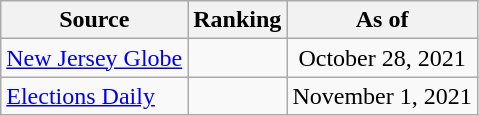<table class="wikitable" style="text-align:center">
<tr>
<th>Source</th>
<th>Ranking</th>
<th>As of</th>
</tr>
<tr>
<td align=left><a href='#'>New Jersey Globe</a></td>
<td></td>
<td>October 28, 2021</td>
</tr>
<tr>
<td align=left><a href='#'>Elections Daily</a></td>
<td></td>
<td>November 1, 2021</td>
</tr>
</table>
